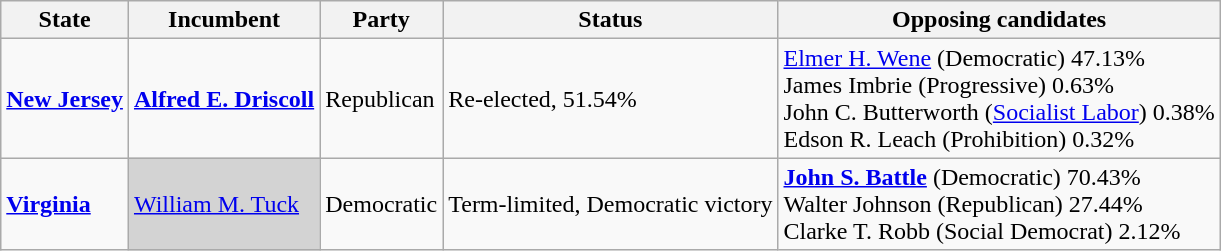<table class="wikitable">
<tr>
<th>State</th>
<th>Incumbent</th>
<th>Party</th>
<th>Status</th>
<th>Opposing candidates</th>
</tr>
<tr>
<td><strong><a href='#'>New Jersey</a></strong></td>
<td><strong><a href='#'>Alfred E. Driscoll</a></strong></td>
<td>Republican</td>
<td>Re-elected, 51.54%</td>
<td><a href='#'>Elmer H. Wene</a> (Democratic) 47.13%<br> James Imbrie (Progressive) 0.63%<br> John C. Butterworth (<a href='#'>Socialist Labor</a>) 0.38%<br> Edson R. Leach (Prohibition) 0.32%<br></td>
</tr>
<tr>
<td><strong><a href='#'>Virginia</a></strong></td>
<td bgcolor="lightgrey"><a href='#'>William M. Tuck</a></td>
<td>Democratic</td>
<td>Term-limited, Democratic victory</td>
<td><strong><a href='#'>John S. Battle</a></strong> (Democratic) 70.43%<br> Walter Johnson (Republican) 27.44%<br>  Clarke T. Robb (Social Democrat) 2.12%<br></td>
</tr>
</table>
